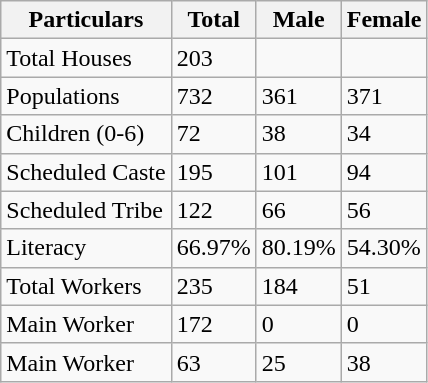<table class="wikitable">
<tr>
<th>Particulars</th>
<th>Total</th>
<th>Male</th>
<th>Female</th>
</tr>
<tr>
<td>Total Houses</td>
<td>203</td>
<td></td>
<td></td>
</tr>
<tr>
<td>Populations</td>
<td>732</td>
<td>361</td>
<td>371</td>
</tr>
<tr>
<td>Children (0-6)</td>
<td>72</td>
<td>38</td>
<td>34</td>
</tr>
<tr>
<td>Scheduled Caste</td>
<td>195</td>
<td>101</td>
<td>94</td>
</tr>
<tr>
<td>Scheduled Tribe</td>
<td>122</td>
<td>66</td>
<td>56</td>
</tr>
<tr>
<td>Literacy</td>
<td>66.97%</td>
<td>80.19%</td>
<td>54.30%</td>
</tr>
<tr>
<td>Total Workers</td>
<td>235</td>
<td>184</td>
<td>51</td>
</tr>
<tr>
<td>Main Worker</td>
<td>172</td>
<td>0</td>
<td>0</td>
</tr>
<tr>
<td>Main Worker</td>
<td>63</td>
<td>25</td>
<td>38</td>
</tr>
</table>
